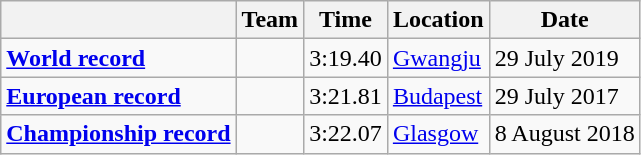<table class=wikitable>
<tr>
<th></th>
<th>Team</th>
<th>Time</th>
<th>Location</th>
<th>Date</th>
</tr>
<tr>
<td><strong><a href='#'>World record</a></strong></td>
<td></td>
<td>3:19.40</td>
<td><a href='#'>Gwangju</a></td>
<td>29 July 2019</td>
</tr>
<tr>
<td><strong><a href='#'>European record</a></strong></td>
<td></td>
<td>3:21.81</td>
<td><a href='#'>Budapest</a></td>
<td>29 July 2017</td>
</tr>
<tr>
<td><strong><a href='#'>Championship record</a></strong></td>
<td></td>
<td>3:22.07</td>
<td><a href='#'>Glasgow</a></td>
<td>8 August 2018</td>
</tr>
</table>
